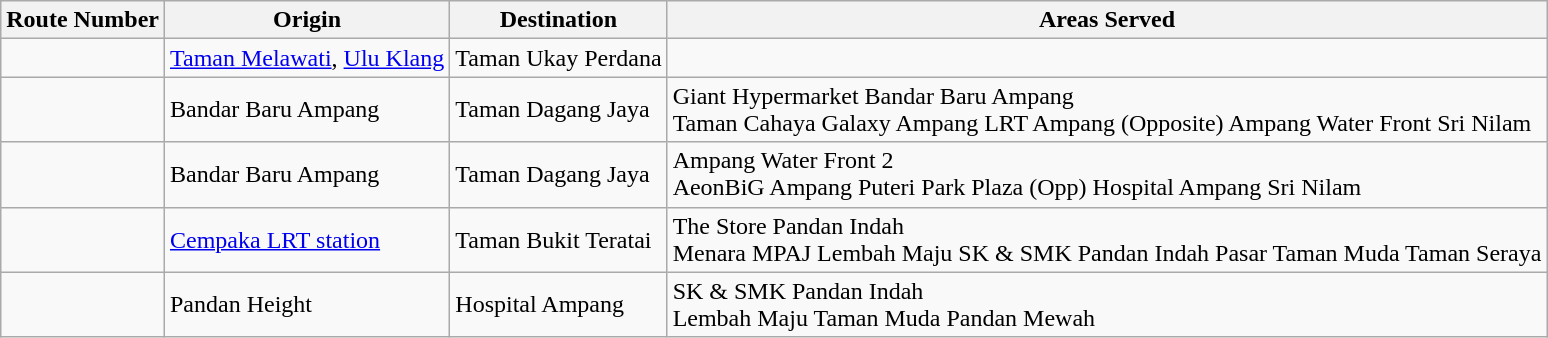<table class="wikitable">
<tr>
<th>Route Number</th>
<th>Origin</th>
<th>Destination</th>
<th>Areas Served</th>
</tr>
<tr>
<td></td>
<td><a href='#'>Taman Melawati</a>, <a href='#'>Ulu Klang</a></td>
<td>Taman Ukay Perdana</td>
<td></td>
</tr>
<tr>
<td></td>
<td>Bandar Baru Ampang</td>
<td>Taman Dagang Jaya</td>
<td>Giant Hypermarket Bandar Baru Ampang<br>Taman Cahaya
Galaxy Ampang
LRT Ampang (Opposite)
Ampang Water Front
Sri Nilam</td>
</tr>
<tr>
<td></td>
<td>Bandar Baru Ampang</td>
<td>Taman Dagang Jaya</td>
<td>Ampang Water Front 2<br>AeonBiG Ampang
Puteri Park Plaza (Opp)
Hospital Ampang
Sri Nilam</td>
</tr>
<tr>
<td></td>
<td> <a href='#'>Cempaka LRT station</a></td>
<td>Taman Bukit Teratai</td>
<td>The Store Pandan Indah<br>Menara MPAJ
Lembah Maju
SK & SMK Pandan Indah
Pasar Taman Muda
Taman Seraya</td>
</tr>
<tr>
<td></td>
<td>Pandan Height</td>
<td>Hospital Ampang</td>
<td>SK & SMK Pandan Indah<br>Lembah Maju
Taman Muda
Pandan Mewah</td>
</tr>
</table>
